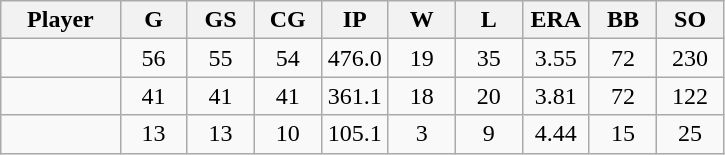<table class="wikitable sortable">
<tr>
<th bgcolor="#DDDDFF" width="16%">Player</th>
<th bgcolor="#DDDDFF" width="9%">G</th>
<th bgcolor="#DDDDFF" width="9%">GS</th>
<th bgcolor="#DDDDFF" width="9%">CG</th>
<th bgcolor="#DDDDFF" width="9%">IP</th>
<th bgcolor="#DDDDFF" width="9%">W</th>
<th bgcolor="#DDDDFF" width="9%">L</th>
<th bgcolor="#DDDDFF" width="9%">ERA</th>
<th bgcolor="#DDDDFF" width="9%">BB</th>
<th bgcolor="#DDDDFF" width="9%">SO</th>
</tr>
<tr align="center">
<td></td>
<td>56</td>
<td>55</td>
<td>54</td>
<td>476.0</td>
<td>19</td>
<td>35</td>
<td>3.55</td>
<td>72</td>
<td>230</td>
</tr>
<tr align="center">
<td></td>
<td>41</td>
<td>41</td>
<td>41</td>
<td>361.1</td>
<td>18</td>
<td>20</td>
<td>3.81</td>
<td>72</td>
<td>122</td>
</tr>
<tr align="center">
<td></td>
<td>13</td>
<td>13</td>
<td>10</td>
<td>105.1</td>
<td>3</td>
<td>9</td>
<td>4.44</td>
<td>15</td>
<td>25</td>
</tr>
</table>
